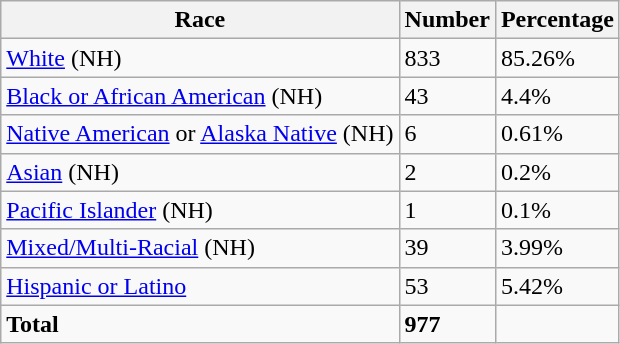<table class="wikitable">
<tr>
<th>Race</th>
<th>Number</th>
<th>Percentage</th>
</tr>
<tr>
<td><a href='#'>White</a> (NH)</td>
<td>833</td>
<td>85.26%</td>
</tr>
<tr>
<td><a href='#'>Black or African American</a> (NH)</td>
<td>43</td>
<td>4.4%</td>
</tr>
<tr>
<td><a href='#'>Native American</a> or <a href='#'>Alaska Native</a> (NH)</td>
<td>6</td>
<td>0.61%</td>
</tr>
<tr>
<td><a href='#'>Asian</a> (NH)</td>
<td>2</td>
<td>0.2%</td>
</tr>
<tr>
<td><a href='#'>Pacific Islander</a> (NH)</td>
<td>1</td>
<td>0.1%</td>
</tr>
<tr>
<td><a href='#'>Mixed/Multi-Racial</a> (NH)</td>
<td>39</td>
<td>3.99%</td>
</tr>
<tr>
<td><a href='#'>Hispanic or Latino</a></td>
<td>53</td>
<td>5.42%</td>
</tr>
<tr>
<td><strong>Total</strong></td>
<td><strong>977</strong></td>
<td></td>
</tr>
</table>
